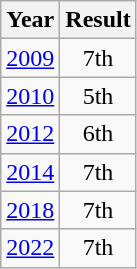<table class="wikitable" style="text-align:center">
<tr>
<th>Year</th>
<th>Result</th>
</tr>
<tr>
<td><a href='#'>2009</a></td>
<td>7th</td>
</tr>
<tr>
<td><a href='#'>2010</a></td>
<td>5th</td>
</tr>
<tr>
<td><a href='#'>2012</a></td>
<td>6th</td>
</tr>
<tr>
<td><a href='#'>2014</a></td>
<td>7th</td>
</tr>
<tr>
<td><a href='#'>2018</a></td>
<td>7th</td>
</tr>
<tr>
<td><a href='#'>2022</a></td>
<td>7th</td>
</tr>
</table>
